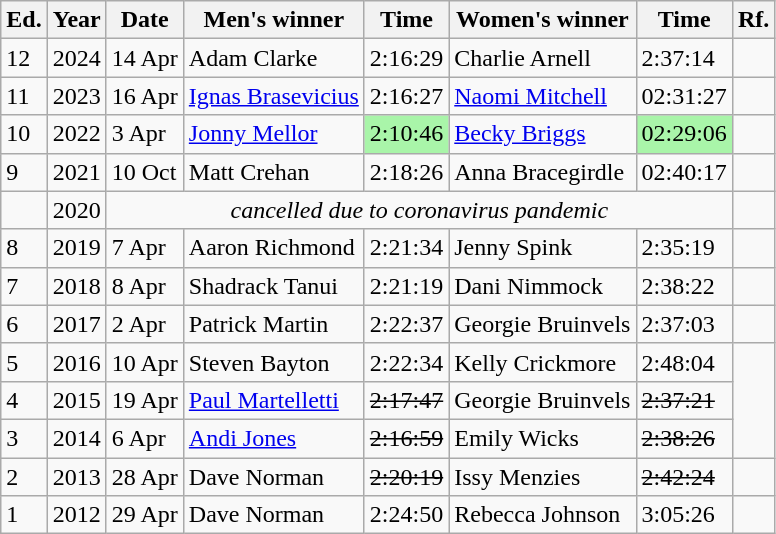<table class="wikitable sortable">
<tr>
<th class="unsortable">Ed.</th>
<th>Year</th>
<th>Date</th>
<th>Men's winner</th>
<th>Time</th>
<th>Women's winner</th>
<th>Time</th>
<th class="unsortable">Rf.</th>
</tr>
<tr>
<td>12</td>
<td>2024</td>
<td>14 Apr</td>
<td>Adam Clarke</td>
<td>2:16:29</td>
<td>Charlie Arnell</td>
<td>2:37:14</td>
<td></td>
</tr>
<tr>
<td>11</td>
<td>2023</td>
<td>16 Apr</td>
<td><a href='#'>Ignas Brasevicius</a></td>
<td>2:16:27</td>
<td><a href='#'>Naomi Mitchell</a></td>
<td>02:31:27</td>
<td></td>
</tr>
<tr>
<td>10</td>
<td>2022</td>
<td>3 Apr</td>
<td><a href='#'>Jonny Mellor</a></td>
<td style="background-color:#A9F5A9">2:10:46</td>
<td><a href='#'>Becky Briggs</a></td>
<td style="background-color:#A9F5A9">02:29:06</td>
<td></td>
</tr>
<tr>
<td>9</td>
<td>2021</td>
<td>10 Oct</td>
<td>Matt Crehan</td>
<td>2:18:26</td>
<td>Anna Bracegirdle</td>
<td>02:40:17</td>
<td></td>
</tr>
<tr>
<td></td>
<td>2020</td>
<td colspan="5" align="center"><em>cancelled due to coronavirus pandemic</em></td>
<td></td>
</tr>
<tr>
<td>8</td>
<td>2019</td>
<td>7 Apr</td>
<td>Aaron Richmond</td>
<td>2:21:34</td>
<td>Jenny Spink</td>
<td>2:35:19</td>
<td></td>
</tr>
<tr>
<td>7</td>
<td>2018</td>
<td>8 Apr</td>
<td>Shadrack Tanui</td>
<td>2:21:19</td>
<td>Dani Nimmock</td>
<td>2:38:22</td>
<td></td>
</tr>
<tr>
<td>6</td>
<td>2017</td>
<td>2 Apr</td>
<td>Patrick Martin</td>
<td>2:22:37</td>
<td>Georgie Bruinvels</td>
<td>2:37:03</td>
<td></td>
</tr>
<tr>
<td>5</td>
<td>2016</td>
<td>10 Apr</td>
<td>Steven Bayton</td>
<td>2:22:34</td>
<td>Kelly Crickmore</td>
<td>2:48:04</td>
</tr>
<tr>
<td>4</td>
<td>2015</td>
<td>19 Apr</td>
<td><a href='#'>Paul Martelletti</a></td>
<td><s>2:17:47</s></td>
<td>Georgie Bruinvels</td>
<td><s>2:37:21</s></td>
</tr>
<tr>
<td>3</td>
<td>2014</td>
<td>6 Apr</td>
<td><a href='#'>Andi Jones</a></td>
<td><s>2:16:59</s></td>
<td>Emily Wicks</td>
<td><s>2:38:26</s></td>
</tr>
<tr>
<td>2</td>
<td>2013</td>
<td>28 Apr</td>
<td>Dave Norman</td>
<td><s>2:20:19</s></td>
<td>Issy Menzies</td>
<td><s>2:42:24</s></td>
<td></td>
</tr>
<tr>
<td>1</td>
<td>2012</td>
<td>29 Apr</td>
<td>Dave Norman</td>
<td>2:24:50</td>
<td>Rebecca Johnson</td>
<td>3:05:26</td>
<td></td>
</tr>
</table>
